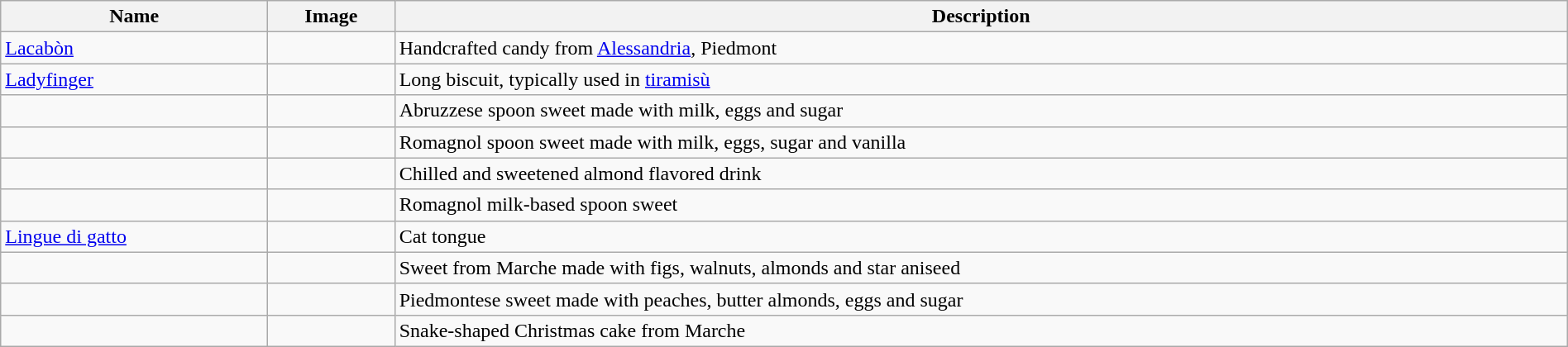<table class="wikitable sortable" width="100%">
<tr>
<th>Name</th>
<th class="unsortable">Image</th>
<th>Description</th>
</tr>
<tr>
<td><a href='#'>Lacabòn</a></td>
<td></td>
<td>Handcrafted candy from <a href='#'>Alessandria</a>, Piedmont</td>
</tr>
<tr>
<td><a href='#'>Ladyfinger</a></td>
<td></td>
<td>Long biscuit, typically used in <a href='#'>tiramisù</a></td>
</tr>
<tr>
<td></td>
<td></td>
<td>Abruzzese spoon sweet made with milk, eggs and sugar</td>
</tr>
<tr>
<td></td>
<td></td>
<td>Romagnol spoon sweet made with milk, eggs, sugar and vanilla</td>
</tr>
<tr>
<td></td>
<td></td>
<td>Chilled and sweetened almond flavored drink</td>
</tr>
<tr>
<td></td>
<td></td>
<td>Romagnol milk-based spoon sweet</td>
</tr>
<tr>
<td><a href='#'>Lingue di gatto</a></td>
<td></td>
<td>Cat tongue</td>
</tr>
<tr>
<td></td>
<td></td>
<td>Sweet from Marche made with figs, walnuts, almonds and star aniseed</td>
</tr>
<tr>
<td></td>
<td></td>
<td>Piedmontese sweet made with peaches, butter almonds, eggs and sugar</td>
</tr>
<tr>
<td></td>
<td></td>
<td>Snake-shaped Christmas cake from Marche</td>
</tr>
</table>
